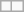<table class="wikitable">
<tr>
<td></td>
<td></td>
</tr>
</table>
